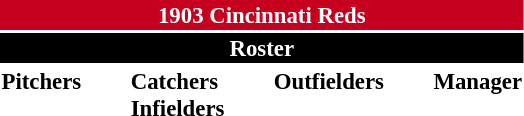<table class="toccolours" style="font-size: 95%;">
<tr>
<th colspan="10" style="background-color: #c6011f; color: white; text-align: center;">1903 Cincinnati Reds</th>
</tr>
<tr>
<td colspan="10" style="background-color: black; color: white; text-align: center;"><strong>Roster</strong></td>
</tr>
<tr>
<td valign="top"><strong>Pitchers</strong><br>







</td>
<td width="25px"></td>
<td valign="top"><strong>Catchers</strong><br>




<strong>Infielders</strong>






</td>
<td width="25px"></td>
<td valign="top"><strong>Outfielders</strong><br>





</td>
<td width="25px"></td>
<td valign="top"><strong>Manager</strong><br></td>
</tr>
</table>
